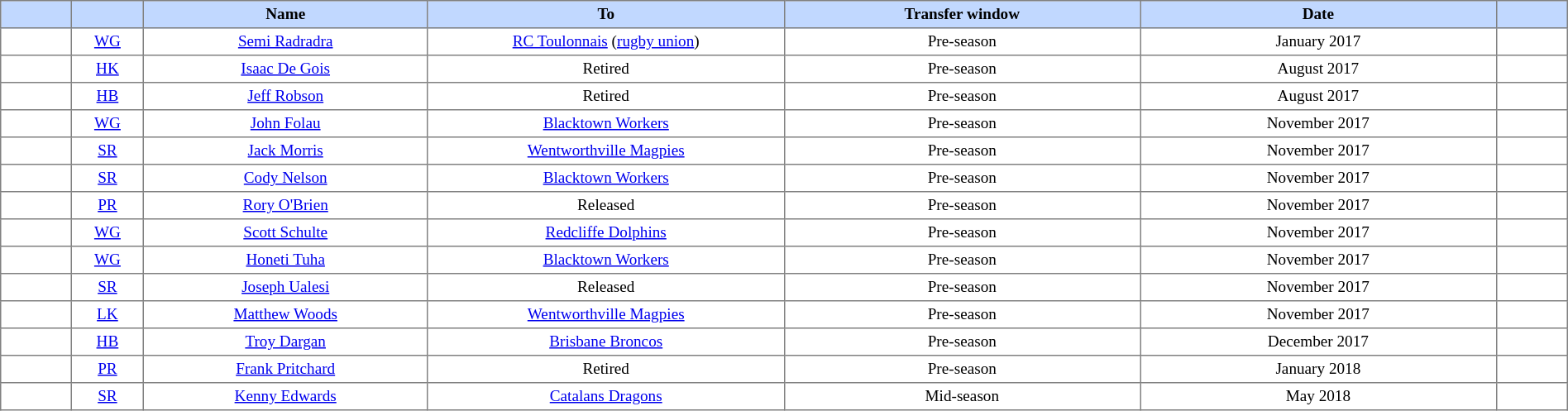<table border="1" cellpadding="3" cellspacing="0" style="border-collapse:collapse; font-size:80%; text-align:center; width:100%;">
<tr>
<th style="background:#c1d8ff; text-align:center; width:4%;"></th>
<th style="background:#c1d8ff; text-align:center; width:4%;"></th>
<th style="background:#c1d8ff; text-align:center; width:16%;">Name</th>
<th style="background:#c1d8ff; text-align:center; width:20%;">To</th>
<th style="background:#c1d8ff; text-align:center; width:20%;">Transfer window</th>
<th style="background:#c1d8ff; text-align:center; width:20%;">Date</th>
<th style="background:#c1d8ff; text-align:center; width:4%;"></th>
</tr>
<tr>
<td style="text-align:center"></td>
<td style="text-align:center"><a href='#'>WG</a></td>
<td><a href='#'>Semi Radradra</a></td>
<td><a href='#'>RC Toulonnais</a> (<a href='#'>rugby union</a>)</td>
<td>Pre-season</td>
<td>January 2017</td>
<td></td>
</tr>
<tr>
<td style="text-align:center"></td>
<td style="text-align:center"><a href='#'>HK</a></td>
<td><a href='#'>Isaac De Gois</a></td>
<td>Retired</td>
<td>Pre-season</td>
<td>August 2017</td>
<td></td>
</tr>
<tr>
<td style="text-align:center"></td>
<td style="text-align:center"><a href='#'>HB</a></td>
<td><a href='#'>Jeff Robson</a></td>
<td>Retired</td>
<td>Pre-season</td>
<td>August 2017</td>
<td></td>
</tr>
<tr>
<td style="text-align:center"></td>
<td style="text-align:center"><a href='#'>WG</a></td>
<td><a href='#'>John Folau</a></td>
<td> <a href='#'>Blacktown Workers</a></td>
<td>Pre-season</td>
<td>November 2017</td>
<td></td>
</tr>
<tr>
<td style="text-align:center"></td>
<td style="text-align:center"><a href='#'>SR</a></td>
<td><a href='#'>Jack Morris</a></td>
<td> <a href='#'>Wentworthville Magpies</a></td>
<td>Pre-season</td>
<td>November 2017</td>
<td></td>
</tr>
<tr>
<td style="text-align:center"></td>
<td style="text-align:center"><a href='#'>SR</a></td>
<td><a href='#'>Cody Nelson</a></td>
<td> <a href='#'>Blacktown Workers</a></td>
<td>Pre-season</td>
<td>November 2017</td>
<td></td>
</tr>
<tr>
<td style="text-align:center"></td>
<td style="text-align:center"><a href='#'>PR</a></td>
<td><a href='#'>Rory O'Brien</a></td>
<td>Released</td>
<td>Pre-season</td>
<td>November 2017</td>
<td></td>
</tr>
<tr>
<td style="text-align:center"></td>
<td style="text-align:center"><a href='#'>WG</a></td>
<td><a href='#'>Scott Schulte</a></td>
<td> <a href='#'>Redcliffe Dolphins</a></td>
<td>Pre-season</td>
<td>November 2017</td>
<td></td>
</tr>
<tr>
<td style="text-align:center"></td>
<td style="text-align:center"><a href='#'>WG</a></td>
<td><a href='#'>Honeti Tuha</a></td>
<td> <a href='#'>Blacktown Workers</a></td>
<td>Pre-season</td>
<td>November 2017</td>
<td></td>
</tr>
<tr>
<td style="text-align:center"></td>
<td style="text-align:center"><a href='#'>SR</a></td>
<td><a href='#'>Joseph Ualesi</a></td>
<td>Released</td>
<td>Pre-season</td>
<td>November 2017</td>
<td></td>
</tr>
<tr>
<td style="text-align:center"></td>
<td style="text-align:center"><a href='#'>LK</a></td>
<td><a href='#'>Matthew Woods</a></td>
<td> <a href='#'>Wentworthville Magpies</a></td>
<td>Pre-season</td>
<td>November 2017</td>
<td></td>
</tr>
<tr>
<td style="text-align:center"></td>
<td style="text-align:center"><a href='#'>HB</a></td>
<td><a href='#'>Troy Dargan</a></td>
<td> <a href='#'>Brisbane Broncos</a></td>
<td>Pre-season</td>
<td>December 2017</td>
<td></td>
</tr>
<tr>
<td style="text-align:center"></td>
<td style="text-align:center"><a href='#'>PR</a></td>
<td><a href='#'>Frank Pritchard</a></td>
<td>Retired</td>
<td>Pre-season</td>
<td>January 2018</td>
<td></td>
</tr>
<tr>
<td style="text-align:center"></td>
<td style="text-align:center"><a href='#'>SR</a></td>
<td><a href='#'>Kenny Edwards</a></td>
<td> <a href='#'>Catalans Dragons</a></td>
<td>Mid-season</td>
<td>May 2018</td>
<td></td>
</tr>
</table>
